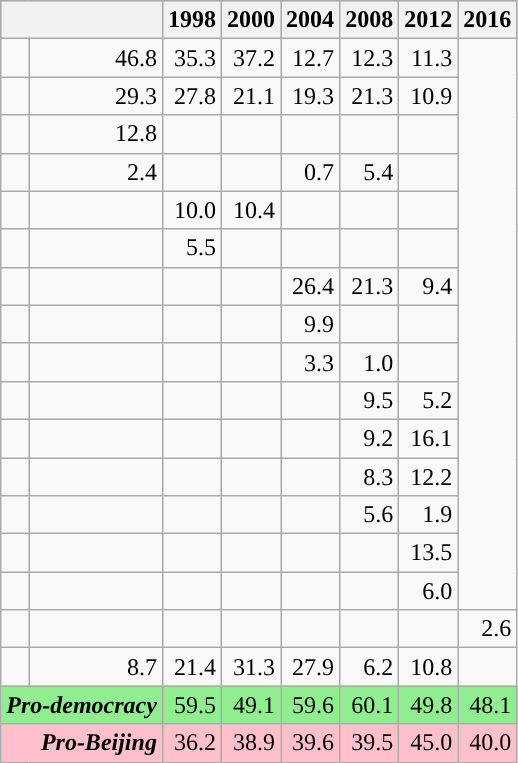<table class="wikitable" style="text-align: right;">
<tr bgcolor="#CCCCCC">
<th colspan=2></th>
<th>1998</th>
<th>2000</th>
<th>2004</th>
<th>2008</th>
<th>2012</th>
<th>2016</th>
</tr>
<tr>
<td></td>
<td>46.8</td>
<td>35.3</td>
<td>37.2</td>
<td>12.7</td>
<td>12.3</td>
<td>11.3</td>
</tr>
<tr>
<td></td>
<td>29.3</td>
<td>27.8</td>
<td>21.1</td>
<td>19.3</td>
<td>21.3</td>
<td>10.9</td>
</tr>
<tr>
<td></td>
<td>12.8</td>
<td></td>
<td></td>
<td></td>
<td></td>
<td></td>
</tr>
<tr>
<td></td>
<td>2.4</td>
<td></td>
<td></td>
<td>0.7</td>
<td>5.4</td>
<td></td>
</tr>
<tr>
<td></td>
<td></td>
<td>10.0</td>
<td>10.4</td>
<td></td>
<td></td>
<td></td>
</tr>
<tr>
<td></td>
<td></td>
<td>5.5</td>
<td></td>
<td></td>
<td></td>
<td></td>
</tr>
<tr>
<td></td>
<td></td>
<td></td>
<td></td>
<td>26.4</td>
<td>21.3</td>
<td>9.4</td>
</tr>
<tr>
<td></td>
<td></td>
<td></td>
<td></td>
<td>9.9</td>
<td></td>
<td></td>
</tr>
<tr>
<td></td>
<td></td>
<td></td>
<td></td>
<td>3.3</td>
<td>1.0</td>
<td></td>
</tr>
<tr>
<td></td>
<td></td>
<td></td>
<td></td>
<td></td>
<td>9.5</td>
<td>5.2</td>
</tr>
<tr>
<td></td>
<td></td>
<td></td>
<td></td>
<td></td>
<td>9.2</td>
<td>16.1</td>
</tr>
<tr>
<td></td>
<td></td>
<td></td>
<td></td>
<td></td>
<td>8.3</td>
<td>12.2</td>
</tr>
<tr>
<td></td>
<td></td>
<td></td>
<td></td>
<td></td>
<td>5.6</td>
<td>1.9</td>
</tr>
<tr>
<td></td>
<td></td>
<td></td>
<td></td>
<td></td>
<td></td>
<td>13.5</td>
</tr>
<tr>
<td></td>
<td></td>
<td></td>
<td></td>
<td></td>
<td></td>
<td>6.0</td>
</tr>
<tr>
<td></td>
<td></td>
<td></td>
<td></td>
<td></td>
<td></td>
<td></td>
<td>2.6</td>
</tr>
<tr>
<td></td>
<td>8.7</td>
<td>21.4</td>
<td>31.3</td>
<td>27.9</td>
<td>6.2</td>
<td>10.8</td>
</tr>
<tr bgcolor=lightgreen>
<td colspan=2><strong><em>Pro-democracy</em></strong></td>
<td>59.5</td>
<td>49.1</td>
<td>59.6</td>
<td>60.1</td>
<td>49.8</td>
<td>48.1</td>
</tr>
<tr bgcolor=pink>
<td colspan=2><strong><em>Pro-Beijing</em></strong></td>
<td>36.2</td>
<td>38.9</td>
<td>39.6</td>
<td>39.5</td>
<td>45.0</td>
<td>40.0</td>
</tr>
</table>
